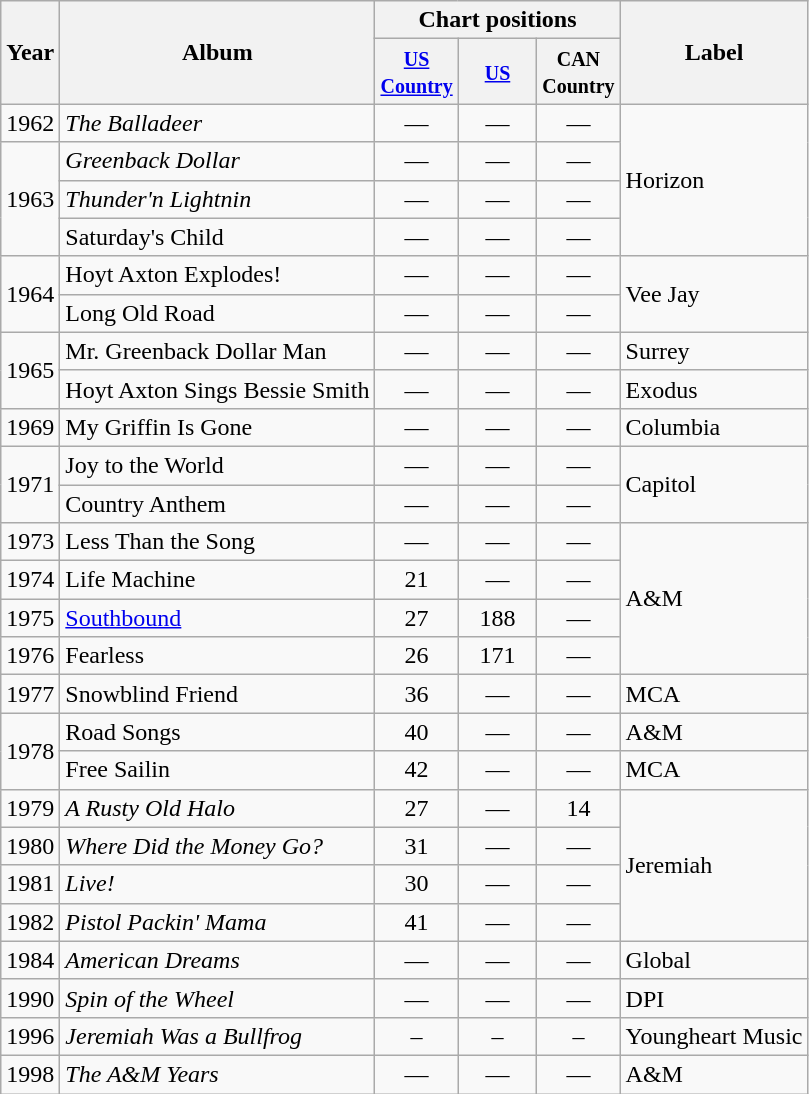<table class="wikitable">
<tr>
<th rowspan="2">Year</th>
<th rowspan="2">Album</th>
<th colspan="3">Chart positions</th>
<th rowspan="2">Label</th>
</tr>
<tr>
<th style="width:45px;"><small><a href='#'>US Country</a></small></th>
<th style="width:45px;"><small><a href='#'>US</a></small></th>
<th style="width:45px;"><small>CAN Country</small></th>
</tr>
<tr>
<td>1962</td>
<td><em>The Balladeer</em></td>
<td style="text-align:center;">—</td>
<td style="text-align:center;">—</td>
<td style="text-align:center;">—</td>
<td rowspan="4">Horizon</td>
</tr>
<tr>
<td rowspan="3">1963</td>
<td><em>Greenback Dollar</em></td>
<td style="text-align:center;">—</td>
<td style="text-align:center;">—</td>
<td style="text-align:center;">—</td>
</tr>
<tr>
<td><em>Thunder'n Lightnin<strong></td>
<td style="text-align:center;">—</td>
<td style="text-align:center;">—</td>
<td style="text-align:center;">—</td>
</tr>
<tr>
<td></em>Saturday's Child<em></td>
<td style="text-align:center;">—</td>
<td style="text-align:center;">—</td>
<td style="text-align:center;">—</td>
</tr>
<tr>
<td rowspan="2">1964</td>
<td></em>Hoyt Axton Explodes!<em></td>
<td style="text-align:center;">—</td>
<td style="text-align:center;">—</td>
<td style="text-align:center;">—</td>
<td rowspan="2">Vee Jay</td>
</tr>
<tr>
<td></em>Long Old Road<em></td>
<td style="text-align:center;">—</td>
<td style="text-align:center;">—</td>
<td style="text-align:center;">—</td>
</tr>
<tr>
<td rowspan="2">1965</td>
<td></em>Mr. Greenback Dollar Man<em></td>
<td style="text-align:center;">—</td>
<td style="text-align:center;">—</td>
<td style="text-align:center;">—</td>
<td>Surrey</td>
</tr>
<tr>
<td></em>Hoyt Axton Sings Bessie Smith<em></td>
<td style="text-align:center;">—</td>
<td style="text-align:center;">—</td>
<td style="text-align:center;">—</td>
<td>Exodus</td>
</tr>
<tr>
<td>1969</td>
<td></em>My Griffin Is Gone<em></td>
<td style="text-align:center;">—</td>
<td style="text-align:center;">—</td>
<td style="text-align:center;">—</td>
<td>Columbia</td>
</tr>
<tr>
<td rowspan="2">1971</td>
<td></em>Joy to the World<em></td>
<td style="text-align:center;">—</td>
<td style="text-align:center;">—</td>
<td style="text-align:center;">—</td>
<td rowspan="2">Capitol</td>
</tr>
<tr>
<td></em>Country Anthem<em></td>
<td style="text-align:center;">—</td>
<td style="text-align:center;">—</td>
<td style="text-align:center;">—</td>
</tr>
<tr>
<td>1973</td>
<td></em>Less Than the Song<em></td>
<td style="text-align:center;">—</td>
<td style="text-align:center;">—</td>
<td style="text-align:center;">—</td>
<td rowspan="4">A&M</td>
</tr>
<tr>
<td>1974</td>
<td></em>Life Machine<em></td>
<td style="text-align:center;">21</td>
<td style="text-align:center;">—</td>
<td style="text-align:center;">—</td>
</tr>
<tr>
<td>1975</td>
<td></em><a href='#'>Southbound</a><em></td>
<td style="text-align:center;">27</td>
<td style="text-align:center;">188</td>
<td style="text-align:center;">—</td>
</tr>
<tr>
<td>1976</td>
<td></em>Fearless<em></td>
<td style="text-align:center;">26</td>
<td style="text-align:center;">171</td>
<td style="text-align:center;">—</td>
</tr>
<tr>
<td>1977</td>
<td></em>Snowblind Friend<em></td>
<td style="text-align:center;">36</td>
<td style="text-align:center;">—</td>
<td style="text-align:center;">—</td>
<td>MCA</td>
</tr>
<tr>
<td rowspan="2">1978</td>
<td></em>Road Songs<em></td>
<td style="text-align:center;">40</td>
<td style="text-align:center;">—</td>
<td style="text-align:center;">—</td>
<td>A&M</td>
</tr>
<tr>
<td></em>Free Sailin</strong></td>
<td style="text-align:center;">42</td>
<td style="text-align:center;">—</td>
<td style="text-align:center;">—</td>
<td>MCA</td>
</tr>
<tr>
<td>1979</td>
<td><em>A Rusty Old Halo</em></td>
<td style="text-align:center;">27</td>
<td style="text-align:center;">—</td>
<td style="text-align:center;">14</td>
<td rowspan="4">Jeremiah</td>
</tr>
<tr>
<td>1980</td>
<td><em>Where Did the Money Go?</em></td>
<td style="text-align:center;">31</td>
<td style="text-align:center;">—</td>
<td style="text-align:center;">—</td>
</tr>
<tr>
<td>1981</td>
<td><em>Live!</em></td>
<td style="text-align:center;">30</td>
<td style="text-align:center;">—</td>
<td style="text-align:center;">—</td>
</tr>
<tr>
<td>1982</td>
<td><em>Pistol Packin' Mama</em></td>
<td style="text-align:center;">41</td>
<td style="text-align:center;">—</td>
<td style="text-align:center;">—</td>
</tr>
<tr>
<td>1984</td>
<td><em>American Dreams</em></td>
<td style="text-align:center;">—</td>
<td style="text-align:center;">—</td>
<td style="text-align:center;">—</td>
<td>Global</td>
</tr>
<tr>
<td>1990</td>
<td><em>Spin of the Wheel</em></td>
<td style="text-align:center;">—</td>
<td style="text-align:center;">—</td>
<td style="text-align:center;">—</td>
<td>DPI</td>
</tr>
<tr>
<td>1996</td>
<td><em>Jeremiah Was a Bullfrog</em></td>
<td style="text-align:center;">–</td>
<td style="text-align:center;">–</td>
<td style="text-align:center;">–</td>
<td>Youngheart Music</td>
</tr>
<tr>
<td>1998</td>
<td><em>The A&M Years</em></td>
<td style="text-align:center;">—</td>
<td style="text-align:center;">—</td>
<td style="text-align:center;">—</td>
<td>A&M</td>
</tr>
</table>
